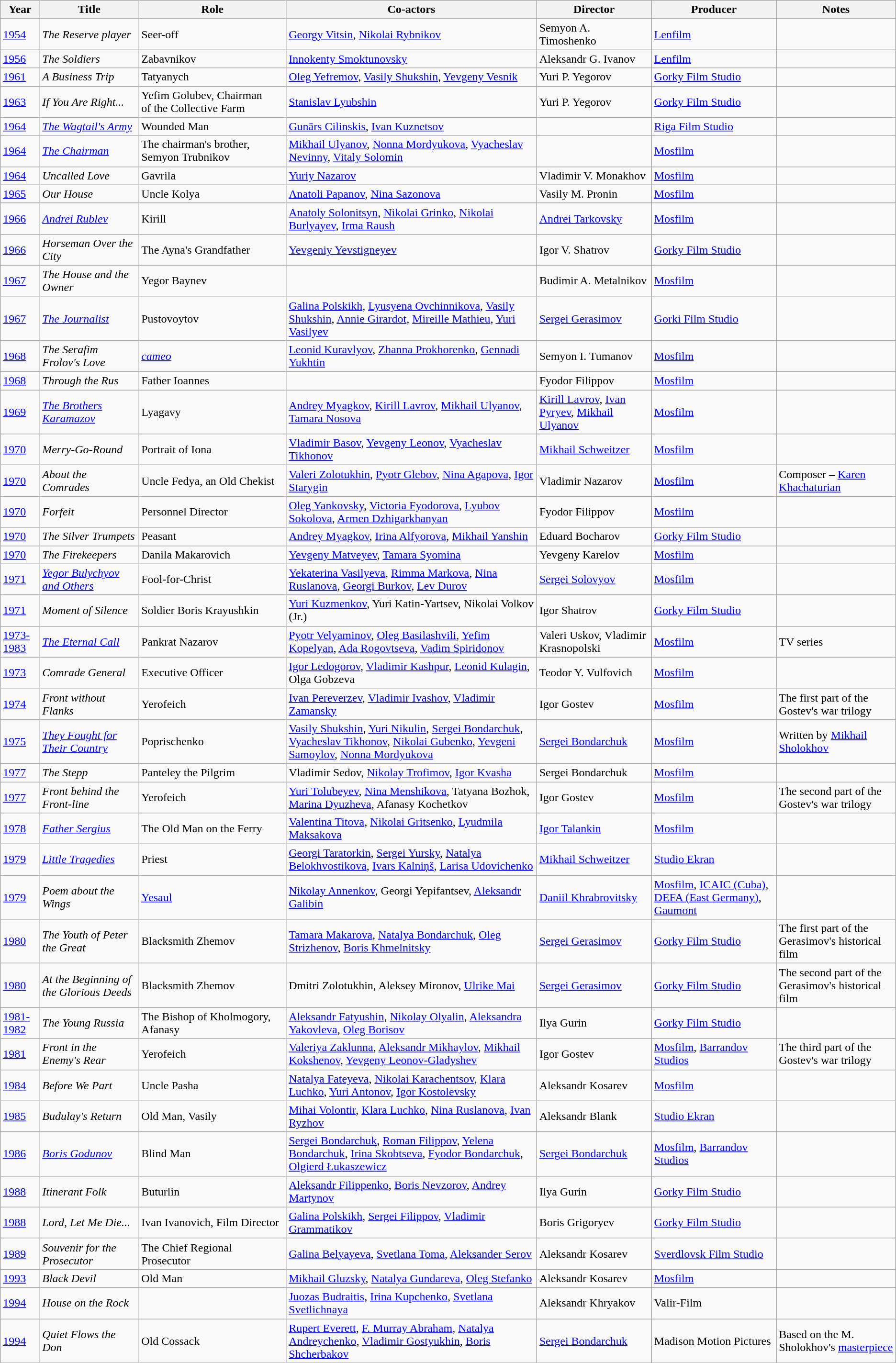<table class="wikitable sortable">
<tr>
<th>Year</th>
<th>Title</th>
<th>Role</th>
<th>Co-actors</th>
<th>Director</th>
<th>Producer</th>
<th>Notes</th>
</tr>
<tr>
<td><a href='#'>1954</a></td>
<td><em>The Reserve player</em></td>
<td>Seer-off</td>
<td><a href='#'>Georgy Vitsin</a>, <a href='#'>Nikolai Rybnikov</a></td>
<td>Semyon A. Timoshenko</td>
<td><a href='#'>Lenfilm</a></td>
<td></td>
</tr>
<tr>
<td><a href='#'>1956</a></td>
<td><em>The Soldiers</em></td>
<td>Zabavnikov</td>
<td><a href='#'>Innokenty Smoktunovsky</a></td>
<td>Aleksandr G. Ivanov</td>
<td><a href='#'>Lenfilm</a></td>
<td></td>
</tr>
<tr>
<td><a href='#'>1961</a></td>
<td><em>A Business Trip</em></td>
<td>Tatyanych</td>
<td><a href='#'>Oleg Yefremov</a>, <a href='#'>Vasily Shukshin</a>, <a href='#'>Yevgeny Vesnik</a></td>
<td>Yuri P. Yegorov</td>
<td><a href='#'>Gorky Film Studio</a></td>
<td></td>
</tr>
<tr>
<td><a href='#'>1963</a></td>
<td><em>If You Are Right...</em></td>
<td>Yefim Golubev, Chairman of the Collective Farm</td>
<td><a href='#'>Stanislav Lyubshin</a></td>
<td>Yuri P. Yegorov</td>
<td><a href='#'>Gorky Film Studio</a></td>
<td></td>
</tr>
<tr>
<td><a href='#'>1964</a></td>
<td><em><a href='#'>The Wagtail's Army</a></em></td>
<td>Wounded Man</td>
<td><a href='#'>Gunārs Cilinskis</a>, <a href='#'>Ivan Kuznetsov</a></td>
<td></td>
<td><a href='#'>Riga Film Studio</a></td>
<td></td>
</tr>
<tr>
<td><a href='#'>1964</a></td>
<td><em><a href='#'>The Chairman</a></em></td>
<td>The chairman's brother, Semyon Trubnikov</td>
<td><a href='#'>Mikhail Ulyanov</a>, <a href='#'>Nonna Mordyukova</a>, <a href='#'>Vyacheslav Nevinny</a>, <a href='#'>Vitaly Solomin</a></td>
<td></td>
<td><a href='#'>Mosfilm</a></td>
<td></td>
</tr>
<tr>
<td><a href='#'>1964</a></td>
<td><em>Uncalled Love</em></td>
<td>Gavrila</td>
<td><a href='#'>Yuriy Nazarov</a></td>
<td>Vladimir V. Monakhov</td>
<td><a href='#'>Mosfilm</a></td>
<td></td>
</tr>
<tr>
<td><a href='#'>1965</a></td>
<td><em>Our House</em></td>
<td>Uncle Kolya</td>
<td><a href='#'>Anatoli Papanov</a>, <a href='#'>Nina Sazonova</a></td>
<td>Vasily M. Pronin</td>
<td><a href='#'>Mosfilm</a></td>
<td></td>
</tr>
<tr>
<td><a href='#'>1966</a></td>
<td><em><a href='#'>Andrei Rublev</a></em></td>
<td>Kirill</td>
<td><a href='#'>Anatoly Solonitsyn</a>, <a href='#'>Nikolai Grinko</a>, <a href='#'>Nikolai Burlyayev</a>, <a href='#'>Irma Raush</a></td>
<td><a href='#'>Andrei Tarkovsky</a></td>
<td><a href='#'>Mosfilm</a></td>
<td></td>
</tr>
<tr>
<td><a href='#'>1966</a></td>
<td><em>Horseman Over the City</em></td>
<td>The Ayna's Grandfather</td>
<td><a href='#'>Yevgeniy Yevstigneyev</a></td>
<td>Igor V. Shatrov</td>
<td><a href='#'>Gorky Film Studio</a></td>
<td></td>
</tr>
<tr>
<td><a href='#'>1967</a></td>
<td><em>The House and the Owner</em></td>
<td>Yegor Baynev</td>
<td></td>
<td>Budimir A. Metalnikov</td>
<td><a href='#'>Mosfilm</a></td>
<td></td>
</tr>
<tr>
<td><a href='#'>1967</a></td>
<td><em><a href='#'>The Journalist</a></em></td>
<td>Pustovoytov</td>
<td><a href='#'>Galina Polskikh</a>, <a href='#'>Lyusyena Ovchinnikova</a>, <a href='#'>Vasily Shukshin</a>, <a href='#'>Annie Girardot</a>, <a href='#'>Mireille Mathieu</a>, <a href='#'>Yuri Vasilyev</a></td>
<td><a href='#'>Sergei Gerasimov</a></td>
<td><a href='#'>Gorki Film Studio</a></td>
<td></td>
</tr>
<tr>
<td><a href='#'>1968</a></td>
<td><em>The Serafim Frolov's Love</em></td>
<td><em><a href='#'>cameo</a></em></td>
<td><a href='#'>Leonid Kuravlyov</a>, <a href='#'>Zhanna Prokhorenko</a>, <a href='#'>Gennadi Yukhtin</a></td>
<td>Semyon I. Tumanov</td>
<td><a href='#'>Mosfilm</a></td>
<td></td>
</tr>
<tr>
<td><a href='#'>1968</a></td>
<td><em>Through the Rus</em></td>
<td>Father Ioannes</td>
<td></td>
<td>Fyodor Filippov</td>
<td><a href='#'>Mosfilm</a></td>
<td></td>
</tr>
<tr>
<td><a href='#'>1969</a></td>
<td><em><a href='#'>The Brothers Karamazov</a></em></td>
<td>Lyagavy</td>
<td><a href='#'>Andrey Myagkov</a>, <a href='#'>Kirill Lavrov</a>, <a href='#'>Mikhail Ulyanov</a>, <a href='#'>Tamara Nosova</a></td>
<td><a href='#'>Kirill Lavrov</a>, <a href='#'>Ivan Pyryev</a>, <a href='#'>Mikhail Ulyanov</a></td>
<td><a href='#'>Mosfilm</a></td>
<td></td>
</tr>
<tr>
<td><a href='#'>1970</a></td>
<td><em>Merry-Go-Round</em></td>
<td>Portrait of Iona</td>
<td><a href='#'>Vladimir Basov</a>, <a href='#'>Yevgeny Leonov</a>, <a href='#'>Vyacheslav Tikhonov</a></td>
<td><a href='#'>Mikhail Schweitzer</a></td>
<td><a href='#'>Mosfilm</a></td>
<td></td>
</tr>
<tr>
<td><a href='#'>1970</a></td>
<td><em>About the Comrades</em></td>
<td>Uncle Fedya, an Old Chekist</td>
<td><a href='#'>Valeri Zolotukhin</a>, <a href='#'>Pyotr Glebov</a>, <a href='#'>Nina Agapova</a>, <a href='#'>Igor Starygin</a></td>
<td>Vladimir Nazarov</td>
<td><a href='#'>Mosfilm</a></td>
<td>Composer – <a href='#'>Karen Khachaturian</a></td>
</tr>
<tr>
<td><a href='#'>1970</a></td>
<td><em>Forfeit</em></td>
<td>Personnel Director</td>
<td><a href='#'>Oleg Yankovsky</a>, <a href='#'>Victoria Fyodorova</a>, <a href='#'>Lyubov Sokolova</a>, <a href='#'>Armen Dzhigarkhanyan</a></td>
<td>Fyodor Filippov</td>
<td><a href='#'>Mosfilm</a></td>
<td></td>
</tr>
<tr>
<td><a href='#'>1970</a></td>
<td><em>The Silver Trumpets</em></td>
<td>Peasant</td>
<td><a href='#'>Andrey Myagkov</a>, <a href='#'>Irina Alfyorova</a>, <a href='#'>Mikhail Yanshin</a></td>
<td>Eduard Bocharov</td>
<td><a href='#'>Gorky Film Studio</a></td>
<td></td>
</tr>
<tr>
<td><a href='#'>1970</a></td>
<td><em>The Firekeepers</em></td>
<td>Danila Makarovich</td>
<td><a href='#'>Yevgeny Matveyev</a>, <a href='#'>Tamara Syomina</a></td>
<td>Yevgeny Karelov</td>
<td><a href='#'>Mosfilm</a></td>
<td></td>
</tr>
<tr>
<td><a href='#'>1971</a></td>
<td><em><a href='#'>Yegor Bulychyov and Others</a></em></td>
<td>Fool-for-Christ</td>
<td><a href='#'>Yekaterina Vasilyeva</a>, <a href='#'>Rimma Markova</a>, <a href='#'>Nina Ruslanova</a>, <a href='#'>Georgi Burkov</a>, <a href='#'>Lev Durov</a></td>
<td><a href='#'>Sergei Solovyov</a></td>
<td><a href='#'>Mosfilm</a></td>
<td></td>
</tr>
<tr>
<td><a href='#'>1971</a></td>
<td><em>Moment of Silence</em></td>
<td>Soldier Boris Krayushkin</td>
<td><a href='#'>Yuri Kuzmenkov</a>, Yuri Katin-Yartsev, Nikolai Volkov (Jr.)</td>
<td>Igor Shatrov</td>
<td><a href='#'>Gorky Film Studio</a></td>
<td></td>
</tr>
<tr>
<td><a href='#'>1973-1983</a></td>
<td><em><a href='#'>The Eternal Call</a></em></td>
<td>Pankrat Nazarov</td>
<td><a href='#'>Pyotr Velyaminov</a>, <a href='#'>Oleg Basilashvili</a>, <a href='#'>Yefim Kopelyan</a>, <a href='#'>Ada Rogovtseva</a>, <a href='#'>Vadim Spiridonov</a></td>
<td>Valeri Uskov, Vladimir Krasnopolski</td>
<td><a href='#'>Mosfilm</a></td>
<td>TV series</td>
</tr>
<tr>
<td><a href='#'>1973</a></td>
<td><em>Comrade General</em></td>
<td>Executive Officer</td>
<td><a href='#'>Igor Ledogorov</a>, <a href='#'>Vladimir Kashpur</a>, <a href='#'>Leonid Kulagin</a>, Olga Gobzeva</td>
<td>Teodor Y. Vulfovich</td>
<td><a href='#'>Mosfilm</a></td>
<td></td>
</tr>
<tr>
<td><a href='#'>1974</a></td>
<td><em>Front without Flanks</em></td>
<td>Yerofeich</td>
<td><a href='#'>Ivan Pereverzev</a>, <a href='#'>Vladimir Ivashov</a>, <a href='#'>Vladimir Zamansky</a></td>
<td>Igor Gostev</td>
<td><a href='#'>Mosfilm</a></td>
<td>The first part of the Gostev's war trilogy</td>
</tr>
<tr>
<td><a href='#'>1975</a></td>
<td><em><a href='#'>They Fought for Their Country</a></em></td>
<td>Poprischenko</td>
<td><a href='#'>Vasily Shukshin</a>, <a href='#'>Yuri Nikulin</a>, <a href='#'>Sergei Bondarchuk</a>, <a href='#'>Vyacheslav Tikhonov</a>, <a href='#'>Nikolai Gubenko</a>, <a href='#'>Yevgeni Samoylov</a>, <a href='#'>Nonna Mordyukova</a></td>
<td><a href='#'>Sergei Bondarchuk</a></td>
<td><a href='#'>Mosfilm</a></td>
<td>Written by <a href='#'>Mikhail Sholokhov</a></td>
</tr>
<tr>
<td><a href='#'>1977</a></td>
<td><em>The Stepp</em></td>
<td>Panteley the Pilgrim</td>
<td>Vladimir Sedov, <a href='#'>Nikolay Trofimov</a>, <a href='#'>Igor Kvasha</a></td>
<td>Sergei Bondarchuk</td>
<td><a href='#'>Mosfilm</a></td>
<td></td>
</tr>
<tr>
<td><a href='#'>1977</a></td>
<td><em>Front behind the Front-line</em></td>
<td>Yerofeich</td>
<td><a href='#'>Yuri Tolubeyev</a>, <a href='#'>Nina Menshikova</a>, Tatyana Bozhok, <a href='#'>Marina Dyuzheva</a>, Afanasy Kochetkov</td>
<td>Igor Gostev</td>
<td><a href='#'>Mosfilm</a></td>
<td>The second part of the Gostev's war trilogy</td>
</tr>
<tr>
<td><a href='#'>1978</a></td>
<td><em><a href='#'>Father Sergius</a></em></td>
<td>The Old Man on the Ferry</td>
<td><a href='#'>Valentina Titova</a>, <a href='#'>Nikolai Gritsenko</a>, <a href='#'>Lyudmila Maksakova</a></td>
<td><a href='#'>Igor Talankin</a></td>
<td><a href='#'>Mosfilm</a></td>
<td></td>
</tr>
<tr>
<td><a href='#'>1979</a></td>
<td><em><a href='#'>Little Tragedies</a></em></td>
<td>Priest</td>
<td><a href='#'>Georgi Taratorkin</a>, <a href='#'>Sergei Yursky</a>, <a href='#'>Natalya Belokhvostikova</a>, <a href='#'>Ivars Kalniņš</a>, <a href='#'>Larisa Udovichenko</a></td>
<td><a href='#'>Mikhail Schweitzer</a></td>
<td><a href='#'>Studio Ekran</a></td>
<td></td>
</tr>
<tr>
<td><a href='#'>1979</a></td>
<td><em>Poem about the Wings</em></td>
<td><a href='#'>Yesaul</a></td>
<td><a href='#'>Nikolay Annenkov</a>, Georgi Yepifantsev, <a href='#'>Aleksandr Galibin</a></td>
<td><a href='#'>Daniil Khrabrovitsky</a></td>
<td><a href='#'>Mosfilm</a>, <a href='#'>ICAIC (Cuba)</a>, <a href='#'>DEFA (East Germany)</a>, <a href='#'>Gaumont</a></td>
<td></td>
</tr>
<tr>
<td><a href='#'>1980</a></td>
<td><em>The Youth of Peter the Great</em></td>
<td>Blacksmith Zhemov</td>
<td><a href='#'>Tamara Makarova</a>, <a href='#'>Natalya Bondarchuk</a>, <a href='#'>Oleg Strizhenov</a>, <a href='#'>Boris Khmelnitsky</a></td>
<td><a href='#'>Sergei Gerasimov</a></td>
<td><a href='#'>Gorky Film Studio</a></td>
<td>The first part of the Gerasimov's historical film</td>
</tr>
<tr>
<td><a href='#'>1980</a></td>
<td><em>At the Beginning of the Glorious Deeds</em></td>
<td>Blacksmith Zhemov</td>
<td>Dmitri Zolotukhin, Aleksey Mironov, <a href='#'>Ulrike Mai</a></td>
<td><a href='#'>Sergei Gerasimov</a></td>
<td><a href='#'>Gorky Film Studio</a></td>
<td>The second part of the Gerasimov's historical film</td>
</tr>
<tr>
<td><a href='#'>1981-1982</a></td>
<td><em>The Young Russia</em></td>
<td>The Bishop of Kholmogory, Afanasy</td>
<td><a href='#'>Aleksandr Fatyushin</a>, <a href='#'>Nikolay Olyalin</a>, <a href='#'>Aleksandra Yakovleva</a>, <a href='#'>Oleg Borisov</a></td>
<td>Ilya Gurin</td>
<td><a href='#'>Gorky Film Studio</a></td>
<td></td>
</tr>
<tr>
<td><a href='#'>1981</a></td>
<td><em>Front in the Enemy's Rear</em></td>
<td>Yerofeich</td>
<td><a href='#'>Valeriya Zaklunna</a>, <a href='#'>Aleksandr Mikhaylov</a>, <a href='#'>Mikhail Kokshenov</a>, <a href='#'>Yevgeny Leonov-Gladyshev</a></td>
<td>Igor Gostev</td>
<td><a href='#'>Mosfilm</a>, <a href='#'>Barrandov Studios</a></td>
<td>The third part of the Gostev's war trilogy</td>
</tr>
<tr>
<td><a href='#'>1984</a></td>
<td><em>Before We Part</em></td>
<td>Uncle Pasha</td>
<td><a href='#'>Natalya Fateyeva</a>, <a href='#'>Nikolai Karachentsov</a>, <a href='#'>Klara Luchko</a>, <a href='#'>Yuri Antonov</a>, <a href='#'>Igor Kostolevsky</a></td>
<td>Aleksandr Kosarev</td>
<td><a href='#'>Mosfilm</a></td>
<td></td>
</tr>
<tr>
<td><a href='#'>1985</a></td>
<td><em>Budulay's Return</em></td>
<td>Old Man, Vasily</td>
<td><a href='#'>Mihai Volontir</a>, <a href='#'>Klara Luchko</a>, <a href='#'>Nina Ruslanova</a>, <a href='#'>Ivan Ryzhov</a></td>
<td>Aleksandr Blank</td>
<td><a href='#'>Studio Ekran</a></td>
<td></td>
</tr>
<tr>
<td><a href='#'>1986</a></td>
<td><em><a href='#'>Boris Godunov</a></em></td>
<td>Blind Man</td>
<td><a href='#'>Sergei Bondarchuk</a>, <a href='#'>Roman Filippov</a>, <a href='#'>Yelena Bondarchuk</a>, <a href='#'>Irina Skobtseva</a>, <a href='#'>Fyodor Bondarchuk</a>, <a href='#'>Olgierd Łukaszewicz</a></td>
<td><a href='#'>Sergei Bondarchuk</a></td>
<td><a href='#'>Mosfilm</a>, <a href='#'>Barrandov Studios</a></td>
<td></td>
</tr>
<tr>
<td><a href='#'>1988</a></td>
<td><em>Itinerant Folk</em></td>
<td>Buturlin</td>
<td><a href='#'>Aleksandr Filippenko</a>, <a href='#'>Boris Nevzorov</a>, <a href='#'>Andrey Martynov</a></td>
<td>Ilya Gurin</td>
<td><a href='#'>Gorky Film Studio</a></td>
<td></td>
</tr>
<tr>
<td><a href='#'>1988</a></td>
<td><em>Lord, Let Me Die...</em></td>
<td>Ivan Ivanovich, Film Director</td>
<td><a href='#'>Galina Polskikh</a>, <a href='#'>Sergei Filippov</a>, <a href='#'>Vladimir Grammatikov</a></td>
<td>Boris Grigoryev</td>
<td><a href='#'>Gorky Film Studio</a></td>
<td></td>
</tr>
<tr>
<td><a href='#'>1989</a></td>
<td><em>Souvenir for the Prosecutor</em></td>
<td>The Chief Regional Prosecutor</td>
<td><a href='#'>Galina Belyayeva</a>, <a href='#'>Svetlana Toma</a>, <a href='#'>Aleksander Serov</a></td>
<td>Aleksandr Kosarev</td>
<td><a href='#'>Sverdlovsk Film Studio</a></td>
<td></td>
</tr>
<tr>
<td><a href='#'>1993</a></td>
<td><em>Black Devil</em></td>
<td>Old Man</td>
<td><a href='#'>Mikhail Gluzsky</a>, <a href='#'>Natalya Gundareva</a>, <a href='#'>Oleg Stefanko</a></td>
<td>Aleksandr Kosarev</td>
<td><a href='#'>Mosfilm</a></td>
<td></td>
</tr>
<tr>
<td><a href='#'>1994</a></td>
<td><em>House on the Rock</em></td>
<td></td>
<td><a href='#'>Juozas Budraitis</a>, <a href='#'>Irina Kupchenko</a>, <a href='#'>Svetlana Svetlichnaya</a></td>
<td>Aleksandr Khryakov</td>
<td>Valir-Film</td>
<td></td>
</tr>
<tr>
<td><a href='#'>1994</a></td>
<td><em>Quiet Flows the Don</em></td>
<td>Old Cossack</td>
<td><a href='#'>Rupert Everett</a>, <a href='#'>F. Murray Abraham</a>, <a href='#'>Natalya Andreychenko</a>, <a href='#'>Vladimir Gostyukhin</a>, <a href='#'>Boris Shcherbakov</a></td>
<td><a href='#'>Sergei Bondarchuk</a></td>
<td>Madison Motion Pictures</td>
<td>Based on the M. Sholokhov's <a href='#'>masterpiece</a></td>
</tr>
</table>
